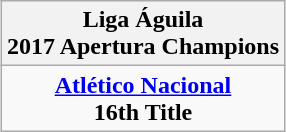<table class="wikitable" style="text-align: center; margin: 0 auto;">
<tr>
<th>Liga Águila<br>2017 Apertura Champions</th>
</tr>
<tr>
<td><strong><a href='#'>Atlético Nacional</a></strong><br><strong>16th Title</strong></td>
</tr>
</table>
